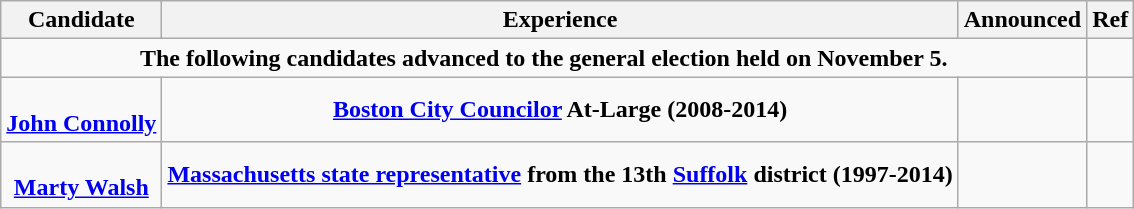<table class="wikitable sortable" style="text-align:center">
<tr>
<th>Candidate</th>
<th>Experience</th>
<th>Announced</th>
<th class="unsortable">Ref</th>
</tr>
<tr>
<td colspan="3"><strong>The following candidates advanced to the general election held on November 5.</strong></td>
<td></td>
</tr>
<tr>
<td><br><strong><a href='#'>John Connolly</a></strong></td>
<td><strong><a href='#'>Boston City Councilor</a> At-Large (2008-2014)</strong></td>
<td><br></td>
<td></td>
</tr>
<tr>
<td><br><strong><a href='#'>Marty Walsh</a></strong></td>
<td><strong><a href='#'>Massachusetts state representative</a> from the 13th <a href='#'>Suffolk</a> district (1997-2014)</strong><br></td>
<td><br></td>
<td></td>
</tr>
</table>
